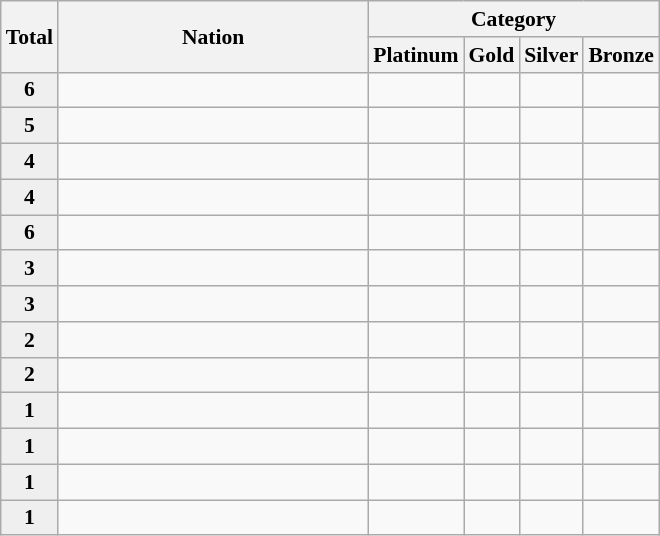<table class="sortable wikitable" style="font-size:90%">
<tr>
<th width="30" rowspan="2">Total</th>
<th width="200" rowspan="2">Nation</th>
<th colspan="9">Category</th>
</tr>
<tr>
<th>Platinum</th>
<th>Gold</th>
<th>Silver</th>
<th>Bronze</th>
</tr>
<tr align="center">
<td style="background:#efefef;"><strong>6</strong></td>
<td align="left"></td>
<td> <small></small></td>
<td> <small></small></td>
<td> <small></small></td>
<td> <small>   </small></td>
</tr>
<tr align="center">
<td style="background:#efefef;"><strong>5</strong></td>
<td align="left"></td>
<td> <small> </small></td>
<td> <small></small></td>
<td> <small> </small></td>
<td> <small> </small></td>
</tr>
<tr align="center">
<td style="background:#efefef;"><strong>4</strong></td>
<td align="left"></td>
<td> <small> </small></td>
<td> <small></small></td>
<td> <small> </small></td>
<td> <small></small></td>
</tr>
<tr align="center">
<td style="background:#efefef;"><strong>4</strong></td>
<td align="left"></td>
<td> <small> </small></td>
<td> <small> </small></td>
<td> <small>  </small></td>
<td> <small></small></td>
</tr>
<tr align="center">
<td style="background:#efefef;"><strong>6</strong></td>
<td align="left"></td>
<td> <small> </small></td>
<td> <small> </small></td>
<td> <small></small></td>
<td> <small>    </small></td>
</tr>
<tr align="center">
<td style="background:#efefef;"><strong>3</strong></td>
<td align="left"></td>
<td> <small> </small></td>
<td> <small> </small></td>
<td> <small> </small></td>
<td> <small></small></td>
</tr>
<tr align="center">
<td style="background:#efefef;"><strong>3</strong></td>
<td align="left"></td>
<td> <small> </small></td>
<td> <small> </small></td>
<td> <small> </small></td>
<td> <small></small></td>
</tr>
<tr align="center">
<td style="background:#efefef;"><strong>2</strong></td>
<td align="left"></td>
<td> <small> </small></td>
<td> <small></small></td>
<td> <small></small></td>
<td> <small> </small></td>
</tr>
<tr align="center">
<td style="background:#efefef;"><strong>2</strong></td>
<td align="left"></td>
<td> <small> </small></td>
<td> <small> </small></td>
<td> <small></small></td>
<td> <small></small></td>
</tr>
<tr align="center">
<td style="background:#efefef;"><strong>1</strong></td>
<td align="left"></td>
<td> <small> </small></td>
<td> <small> </small></td>
<td> <small></small></td>
<td> <small> </small></td>
</tr>
<tr align="center">
<td style="background:#efefef;"><strong>1</strong></td>
<td align="left"></td>
<td> <small> </small></td>
<td> <small> </small></td>
<td> <small></small></td>
<td> <small> </small></td>
</tr>
<tr align="center">
<td style="background:#efefef;"><strong>1</strong></td>
<td align="left"></td>
<td> <small> </small></td>
<td> <small> </small></td>
<td> <small> </small></td>
<td> <small></small></td>
</tr>
<tr align="center">
<td style="background:#efefef;"><strong>1</strong></td>
<td align="left"></td>
<td> <small> </small></td>
<td> <small> </small></td>
<td> <small> </small></td>
<td> <small></small></td>
</tr>
</table>
